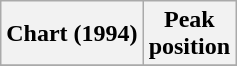<table class="wikitable plainrowheaders" style="text-align:center;">
<tr>
<th>Chart (1994)</th>
<th>Peak<br>position</th>
</tr>
<tr>
</tr>
</table>
